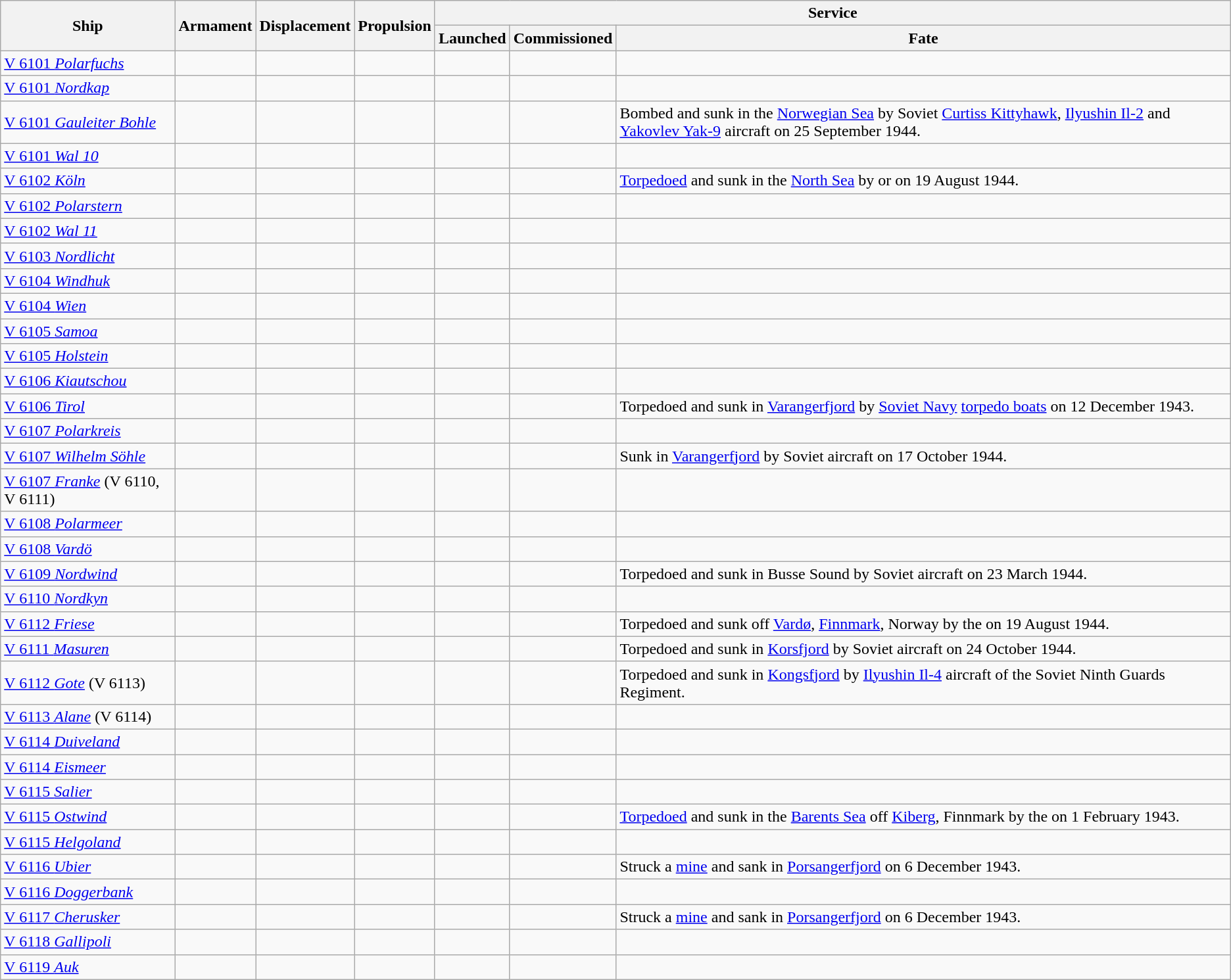<table class="wikitable">
<tr>
<th rowspan="2">Ship</th>
<th rowspan="2">Armament</th>
<th rowspan="2">Displacement</th>
<th rowspan="2">Propulsion</th>
<th colspan="3">Service</th>
</tr>
<tr>
<th>Launched</th>
<th>Commissioned</th>
<th>Fate</th>
</tr>
<tr>
<td><a href='#'>V 6101 <em>Polarfuchs</em></a></td>
<td></td>
<td></td>
<td></td>
<td></td>
<td></td>
<td></td>
</tr>
<tr>
<td><a href='#'>V 6101 <em>Nordkap</em></a></td>
<td></td>
<td></td>
<td></td>
<td></td>
<td></td>
<td></td>
</tr>
<tr>
<td><a href='#'>V 6101 <em>Gauleiter Bohle</em></a></td>
<td></td>
<td></td>
<td></td>
<td></td>
<td></td>
<td>Bombed and sunk in the <a href='#'>Norwegian Sea</a> by Soviet <a href='#'>Curtiss Kittyhawk</a>, <a href='#'>Ilyushin Il-2</a> and <a href='#'>Yakovlev Yak-9</a> aircraft on 25 September 1944.</td>
</tr>
<tr>
<td><a href='#'>V 6101 <em>Wal 10</em></a></td>
<td></td>
<td></td>
<td></td>
<td></td>
<td></td>
<td></td>
</tr>
<tr>
<td><a href='#'>V 6102 <em>Köln</em></a></td>
<td></td>
<td></td>
<td></td>
<td></td>
<td></td>
<td><a href='#'>Torpedoed</a> and sunk in the <a href='#'>North Sea</a> by  or  on 19 August 1944.</td>
</tr>
<tr>
<td><a href='#'>V 6102 <em>Polarstern</em></a></td>
<td></td>
<td></td>
<td></td>
<td></td>
<td></td>
<td></td>
</tr>
<tr>
<td><a href='#'>V 6102 <em>Wal 11</em></a></td>
<td></td>
<td></td>
<td></td>
<td></td>
<td></td>
<td></td>
</tr>
<tr>
<td><a href='#'>V 6103 <em>Nordlicht</em></a></td>
<td></td>
<td></td>
<td></td>
<td></td>
<td></td>
<td></td>
</tr>
<tr>
<td><a href='#'>V 6104 <em>Windhuk</em></a></td>
<td></td>
<td></td>
<td></td>
<td></td>
<td></td>
<td></td>
</tr>
<tr>
<td><a href='#'>V 6104 <em>Wien</em></a></td>
<td></td>
<td></td>
<td></td>
<td></td>
<td></td>
<td></td>
</tr>
<tr>
<td><a href='#'>V 6105 <em>Samoa</em></a></td>
<td></td>
<td></td>
<td></td>
<td></td>
<td></td>
<td></td>
</tr>
<tr>
<td><a href='#'>V 6105 <em>Holstein</em></a></td>
<td></td>
<td></td>
<td></td>
<td></td>
<td></td>
<td></td>
</tr>
<tr>
<td><a href='#'>V 6106 <em>Kiautschou</em></a></td>
<td></td>
<td></td>
<td></td>
<td></td>
<td></td>
<td></td>
</tr>
<tr>
<td><a href='#'>V 6106 <em>Tirol</em></a></td>
<td></td>
<td></td>
<td></td>
<td></td>
<td></td>
<td>Torpedoed and sunk in <a href='#'>Varangerfjord</a> by <a href='#'>Soviet Navy</a> <a href='#'>torpedo boats</a> on 12 December 1943.</td>
</tr>
<tr>
<td><a href='#'>V 6107 <em>Polarkreis</em></a></td>
<td></td>
<td></td>
<td></td>
<td></td>
<td></td>
<td></td>
</tr>
<tr>
<td><a href='#'>V 6107 <em>Wilhelm Söhle</em></a></td>
<td></td>
<td></td>
<td></td>
<td></td>
<td></td>
<td>Sunk in <a href='#'>Varangerfjord</a> by Soviet aircraft on 17 October 1944.</td>
</tr>
<tr>
<td><a href='#'>V 6107 <em>Franke</em></a> (V 6110, V 6111)</td>
<td></td>
<td></td>
<td></td>
<td></td>
<td></td>
<td></td>
</tr>
<tr>
<td><a href='#'>V 6108 <em>Polarmeer</em></a></td>
<td></td>
<td></td>
<td></td>
<td></td>
<td></td>
<td></td>
</tr>
<tr>
<td><a href='#'>V 6108 <em>Vardö</em></a></td>
<td></td>
<td></td>
<td></td>
<td></td>
<td></td>
<td></td>
</tr>
<tr>
<td><a href='#'>V 6109 <em>Nordwind</em></a></td>
<td></td>
<td></td>
<td></td>
<td></td>
<td></td>
<td>Torpedoed and sunk in Busse Sound by Soviet aircraft on 23 March 1944.</td>
</tr>
<tr>
<td><a href='#'>V 6110 <em>Nordkyn</em></a></td>
<td></td>
<td></td>
<td></td>
<td></td>
<td></td>
<td></td>
</tr>
<tr>
<td><a href='#'>V 6112 <em>Friese</em></a></td>
<td></td>
<td></td>
<td></td>
<td></td>
<td></td>
<td>Torpedoed and sunk off <a href='#'>Vardø</a>, <a href='#'>Finnmark</a>, Norway by the  on 19 August 1944.</td>
</tr>
<tr>
<td><a href='#'>V 6111 <em>Masuren</em></a></td>
<td></td>
<td></td>
<td></td>
<td></td>
<td></td>
<td>Torpedoed and sunk in <a href='#'>Korsfjord</a> by Soviet aircraft on 24 October 1944.</td>
</tr>
<tr>
<td><a href='#'>V 6112 <em>Gote</em></a> (V 6113)</td>
<td></td>
<td></td>
<td></td>
<td></td>
<td></td>
<td>Torpedoed and sunk in <a href='#'>Kongsfjord</a> by <a href='#'>Ilyushin Il-4</a> aircraft of the Soviet Ninth Guards Regiment.</td>
</tr>
<tr>
<td><a href='#'>V 6113 <em>Alane</em></a> (V 6114)</td>
<td></td>
<td></td>
<td></td>
<td></td>
<td></td>
<td></td>
</tr>
<tr>
<td><a href='#'>V 6114 <em>Duiveland</em></a></td>
<td></td>
<td></td>
<td></td>
<td></td>
<td></td>
<td></td>
</tr>
<tr>
<td><a href='#'>V 6114 <em>Eismeer</em></a></td>
<td></td>
<td></td>
<td></td>
<td></td>
<td></td>
<td></td>
</tr>
<tr>
<td><a href='#'>V 6115 <em>Salier</em></a></td>
<td></td>
<td></td>
<td></td>
<td></td>
<td></td>
<td></td>
</tr>
<tr>
<td><a href='#'>V 6115 <em>Ostwind</em></a></td>
<td></td>
<td></td>
<td></td>
<td></td>
<td></td>
<td><a href='#'>Torpedoed</a> and sunk in the <a href='#'>Barents Sea</a> off <a href='#'>Kiberg</a>, Finnmark by the  on 1 February 1943.</td>
</tr>
<tr>
<td><a href='#'>V 6115 <em>Helgoland</em></a></td>
<td></td>
<td></td>
<td></td>
<td></td>
<td></td>
<td></td>
</tr>
<tr>
<td><a href='#'>V 6116 <em>Ubier</em></a></td>
<td></td>
<td></td>
<td></td>
<td></td>
<td></td>
<td>Struck a <a href='#'>mine</a> and sank in <a href='#'>Porsangerfjord</a> on 6 December 1943.</td>
</tr>
<tr>
<td><a href='#'>V 6116 <em>Doggerbank</em></a></td>
<td></td>
<td></td>
<td></td>
<td></td>
<td></td>
<td></td>
</tr>
<tr>
<td><a href='#'>V 6117 <em>Cherusker</em></a></td>
<td></td>
<td></td>
<td></td>
<td></td>
<td></td>
<td>Struck a <a href='#'>mine</a> and sank in <a href='#'>Porsangerfjord</a> on 6 December 1943.</td>
</tr>
<tr>
<td><a href='#'>V 6118 <em>Gallipoli</em></a></td>
<td></td>
<td></td>
<td></td>
<td></td>
<td></td>
<td></td>
</tr>
<tr>
<td><a href='#'>V 6119 <em>Auk</em></a></td>
<td></td>
<td></td>
<td></td>
<td></td>
<td></td>
<td></td>
</tr>
</table>
